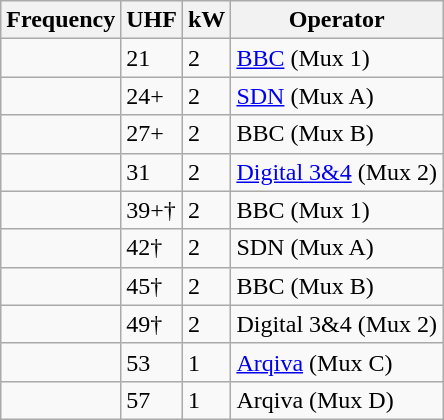<table class="wikitable sortable">
<tr>
<th>Frequency</th>
<th>UHF</th>
<th>kW</th>
<th>Operator</th>
</tr>
<tr>
<td></td>
<td>21</td>
<td>2</td>
<td><a href='#'>BBC</a> (Mux 1)</td>
</tr>
<tr>
<td></td>
<td>24+</td>
<td>2</td>
<td><a href='#'>SDN</a> (Mux A)</td>
</tr>
<tr>
<td></td>
<td>27+</td>
<td>2</td>
<td>BBC (Mux B)</td>
</tr>
<tr>
<td></td>
<td>31</td>
<td>2</td>
<td><a href='#'>Digital 3&4</a> (Mux 2)</td>
</tr>
<tr>
<td></td>
<td>39+†</td>
<td>2</td>
<td>BBC (Mux 1)</td>
</tr>
<tr>
<td></td>
<td>42†</td>
<td>2</td>
<td>SDN (Mux A)</td>
</tr>
<tr>
<td></td>
<td>45†</td>
<td>2</td>
<td>BBC (Mux B)</td>
</tr>
<tr>
<td></td>
<td>49†</td>
<td>2</td>
<td>Digital 3&4 (Mux 2)</td>
</tr>
<tr>
<td></td>
<td>53</td>
<td>1</td>
<td><a href='#'>Arqiva</a> (Mux C)</td>
</tr>
<tr>
<td></td>
<td>57</td>
<td>1</td>
<td>Arqiva (Mux D)</td>
</tr>
</table>
